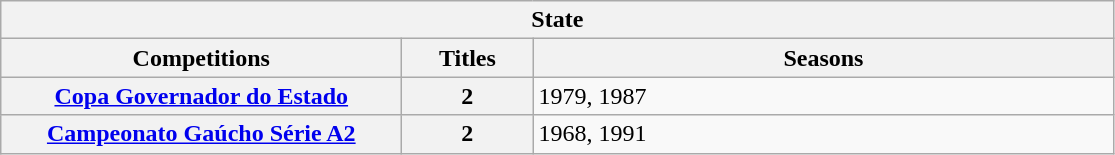<table class="wikitable">
<tr>
<th colspan="3">State</th>
</tr>
<tr>
<th style="width:260px">Competitions</th>
<th style="width:80px">Titles</th>
<th style="width:380px">Seasons</th>
</tr>
<tr>
<th style="text-align:center"><a href='#'>Copa Governador do Estado</a></th>
<th style="text-align:center"><strong>2</strong></th>
<td align="left">1979, 1987</td>
</tr>
<tr>
<th style="text-align:center"><a href='#'>Campeonato Gaúcho Série A2</a></th>
<th style="text-align:center"><strong>2</strong></th>
<td align="left">1968, 1991</td>
</tr>
</table>
